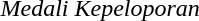<table>
<tr>
<td></td>
<td><em>Medali Kepeloporan</em></td>
</tr>
</table>
